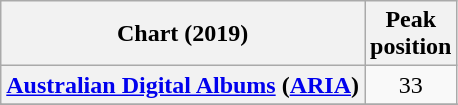<table class="wikitable sortable plainrowheaders" style="text-align:center">
<tr>
<th scope="col">Chart (2019)</th>
<th scope="col">Peak<br>position</th>
</tr>
<tr>
<th scope="row"><a href='#'>Australian Digital Albums</a> (<a href='#'>ARIA</a>)</th>
<td>33</td>
</tr>
<tr>
</tr>
<tr>
</tr>
<tr>
</tr>
</table>
